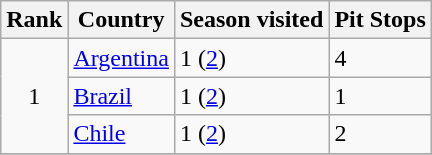<table class="wikitable">
<tr>
<th>Rank</th>
<th>Country</th>
<th>Season visited</th>
<th>Pit Stops</th>
</tr>
<tr>
<td style="text-align:center;" rowspan="3">1</td>
<td><a href='#'>Argentina</a></td>
<td>1 (<a href='#'>2</a>)</td>
<td>4</td>
</tr>
<tr>
<td><a href='#'>Brazil</a></td>
<td>1 (<a href='#'>2</a>)</td>
<td>1</td>
</tr>
<tr>
<td><a href='#'>Chile</a></td>
<td>1 (<a href='#'>2</a>)</td>
<td>2</td>
</tr>
<tr>
</tr>
</table>
